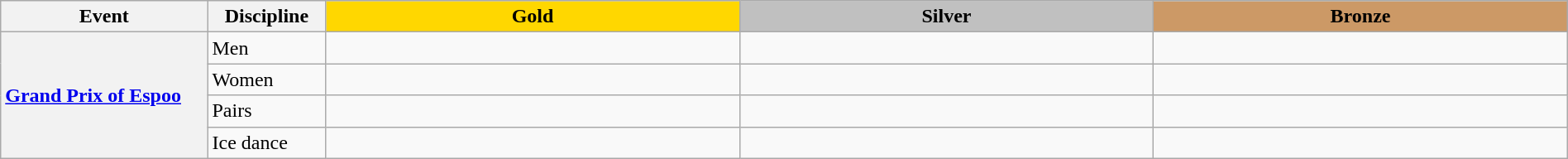<table class="wikitable unsortable" style="text-align:left; width:100%;">
<tr>
<th scope="col" style="width:10%">Event</th>
<th scope="col" style="width:5%">Discipline</th>
<td scope="col" style="text-align:center; width:20%; background:gold"><strong>Gold</strong></td>
<td scope="col" style="text-align:center; width:20%; background:silver"><strong>Silver</strong></td>
<td scope="col" style="text-align:center; width:20%; background:#c96"><strong>Bronze</strong></td>
</tr>
<tr>
<th scope="row" style="text-align:left" rowspan="4"> <a href='#'>Grand Prix of Espoo</a></th>
<td>Men</td>
<td></td>
<td></td>
<td></td>
</tr>
<tr>
<td>Women</td>
<td></td>
<td></td>
<td></td>
</tr>
<tr>
<td>Pairs</td>
<td></td>
<td></td>
<td></td>
</tr>
<tr>
<td>Ice dance</td>
<td></td>
<td></td>
<td></td>
</tr>
</table>
